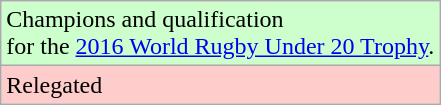<table class="wikitable">
<tr style="width:10px; background:#cfc;">
<td>Champions and qualification<br>for the <a href='#'>2016 World Rugby Under 20 Trophy</a>.</td>
</tr>
<tr style="width:10px; background:#fcc;">
<td>Relegated</td>
</tr>
</table>
